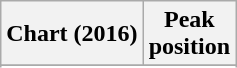<table class="wikitable plainrowheaders sortable">
<tr>
<th>Chart (2016)</th>
<th>Peak <br> position</th>
</tr>
<tr>
</tr>
<tr>
</tr>
<tr>
</tr>
<tr>
</tr>
<tr>
</tr>
</table>
